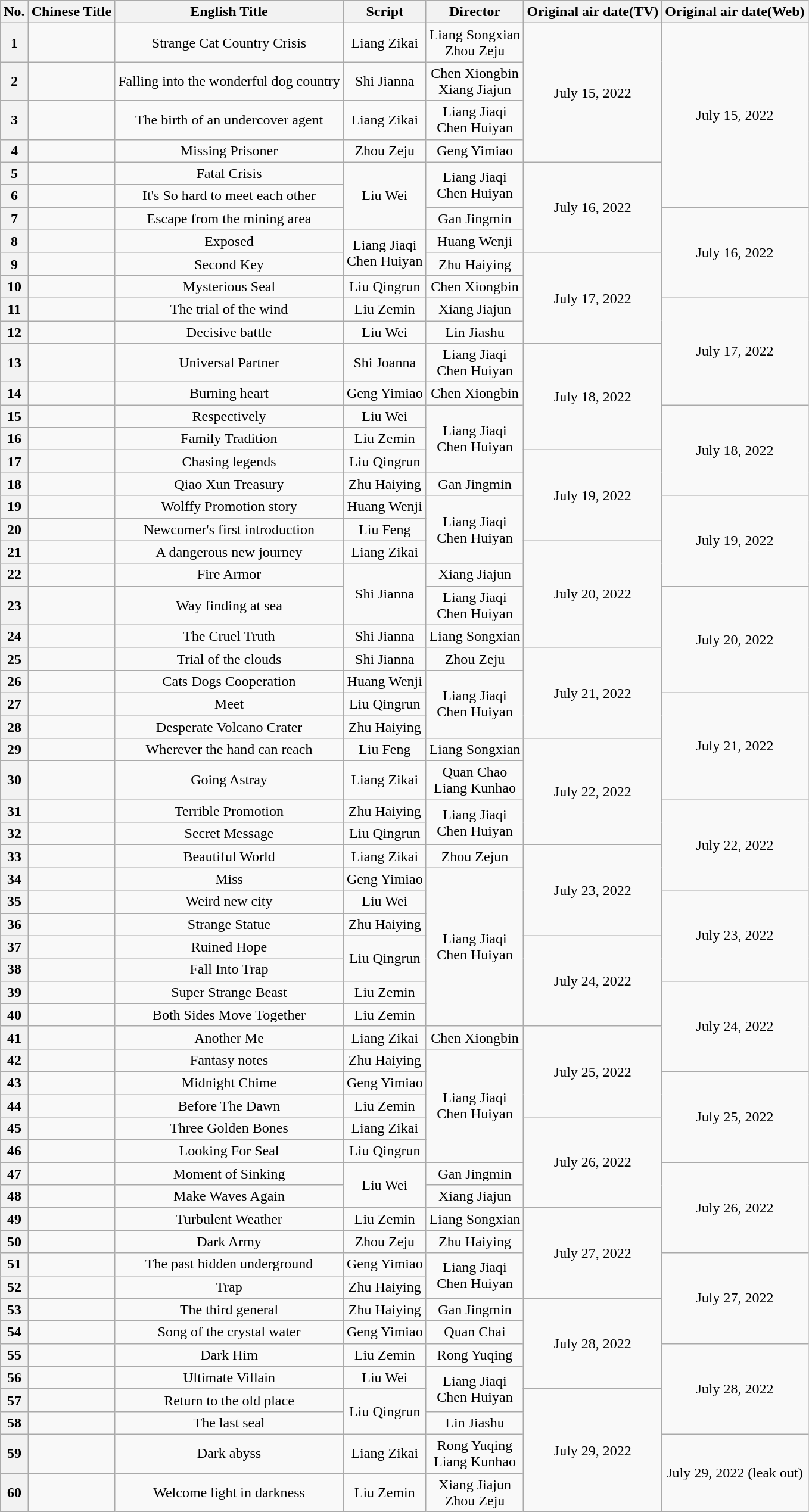<table class="wikitable" style="text-align:center;">
<tr>
<th>No.</th>
<th>Chinese Title</th>
<th>English Title</th>
<th>Script</th>
<th>Director</th>
<th>Original air date(TV)</th>
<th>Original air date(Web)</th>
</tr>
<tr>
<th>1</th>
<td></td>
<td>Strange Cat Country Crisis</td>
<td>Liang Zikai</td>
<td>Liang Songxian<br>Zhou Zeju</td>
<td rowspan="4">July 15, 2022</td>
<td rowspan="6">July 15, 2022</td>
</tr>
<tr>
<th>2</th>
<td></td>
<td>Falling into the wonderful dog country</td>
<td>Shi Jianna</td>
<td>Chen Xiongbin<br>Xiang Jiajun</td>
</tr>
<tr>
<th>3</th>
<td></td>
<td>The birth of an undercover agent</td>
<td>Liang Zikai</td>
<td>Liang Jiaqi<br>Chen Huiyan</td>
</tr>
<tr>
<th>4</th>
<td></td>
<td>Missing Prisoner</td>
<td>Zhou Zeju</td>
<td>Geng Yimiao</td>
</tr>
<tr>
<th>5</th>
<td></td>
<td>Fatal Crisis</td>
<td rowspan="3">Liu Wei</td>
<td rowspan="2">Liang Jiaqi<br>Chen Huiyan</td>
<td rowspan="4">July 16, 2022</td>
</tr>
<tr>
<th>6</th>
<td></td>
<td>It's So hard to meet each other</td>
</tr>
<tr>
<th>7</th>
<td></td>
<td>Escape from the mining area</td>
<td>Gan Jingmin</td>
<td rowspan="4">July 16, 2022</td>
</tr>
<tr>
<th>8</th>
<td></td>
<td>Exposed</td>
<td rowspan="2">Liang Jiaqi<br>Chen Huiyan</td>
<td>Huang Wenji</td>
</tr>
<tr>
<th>9</th>
<td></td>
<td>Second Key</td>
<td>Zhu Haiying</td>
<td rowspan="4">July 17, 2022</td>
</tr>
<tr>
<th>10</th>
<td></td>
<td>Mysterious Seal</td>
<td>Liu Qingrun</td>
<td>Chen Xiongbin</td>
</tr>
<tr>
<th>11</th>
<td></td>
<td>The trial of the wind</td>
<td>Liu Zemin</td>
<td>Xiang Jiajun</td>
<td rowspan="4">July 17, 2022</td>
</tr>
<tr>
<th>12</th>
<td></td>
<td>Decisive battle</td>
<td>Liu Wei</td>
<td>Lin Jiashu</td>
</tr>
<tr>
<th>13</th>
<td></td>
<td>Universal Partner</td>
<td>Shi Joanna</td>
<td>Liang Jiaqi<br>Chen Huiyan</td>
<td rowspan="4">July 18, 2022</td>
</tr>
<tr>
<th>14</th>
<td></td>
<td>Burning heart</td>
<td>Geng Yimiao</td>
<td>Chen Xiongbin</td>
</tr>
<tr>
<th>15</th>
<td></td>
<td>Respectively</td>
<td>Liu Wei</td>
<td rowspan="3">Liang Jiaqi<br>Chen Huiyan</td>
<td rowspan="4">July 18, 2022</td>
</tr>
<tr>
<th>16</th>
<td></td>
<td>Family Tradition</td>
<td>Liu Zemin</td>
</tr>
<tr>
<th>17</th>
<td></td>
<td>Chasing legends</td>
<td>Liu Qingrun</td>
<td rowspan="4">July 19, 2022</td>
</tr>
<tr>
<th>18</th>
<td></td>
<td>Qiao Xun Treasury</td>
<td>Zhu Haiying</td>
<td>Gan Jingmin</td>
</tr>
<tr>
<th>19</th>
<td></td>
<td>Wolffy Promotion story</td>
<td>Huang Wenji</td>
<td rowspan="3">Liang Jiaqi<br>Chen Huiyan</td>
<td rowspan="4">July 19, 2022</td>
</tr>
<tr>
<th>20</th>
<td></td>
<td>Newcomer's first introduction</td>
<td>Liu Feng</td>
</tr>
<tr>
<th>21</th>
<td></td>
<td>A dangerous new journey</td>
<td>Liang Zikai</td>
<td rowspan="4">July 20, 2022</td>
</tr>
<tr>
<th>22</th>
<td></td>
<td>Fire Armor</td>
<td rowspan="2">Shi Jianna</td>
<td>Xiang Jiajun</td>
</tr>
<tr>
<th>23</th>
<td></td>
<td>Way finding at sea</td>
<td>Liang Jiaqi<br>Chen Huiyan</td>
<td rowspan="4">July 20, 2022</td>
</tr>
<tr>
<th>24</th>
<td></td>
<td>The Cruel Truth</td>
<td>Shi Jianna</td>
<td>Liang Songxian</td>
</tr>
<tr>
<th>25</th>
<td></td>
<td>Trial of the clouds</td>
<td>Shi Jianna</td>
<td>Zhou Zeju</td>
<td rowspan="4">July 21, 2022</td>
</tr>
<tr>
<th>26</th>
<td></td>
<td>Cats Dogs Cooperation</td>
<td>Huang Wenji</td>
<td rowspan="3">Liang Jiaqi<br>Chen Huiyan</td>
</tr>
<tr>
<th>27</th>
<td></td>
<td>Meet</td>
<td>Liu Qingrun</td>
<td rowspan="4">July 21, 2022</td>
</tr>
<tr>
<th>28</th>
<td></td>
<td>Desperate Volcano Crater</td>
<td>Zhu Haiying</td>
</tr>
<tr>
<th>29</th>
<td></td>
<td>Wherever the hand can reach</td>
<td>Liu Feng</td>
<td>Liang Songxian</td>
<td rowspan="4">July 22, 2022</td>
</tr>
<tr>
<th>30</th>
<td></td>
<td>Going Astray</td>
<td>Liang Zikai</td>
<td>Quan Chao<br>Liang Kunhao</td>
</tr>
<tr>
<th>31</th>
<td></td>
<td>Terrible Promotion</td>
<td>Zhu Haiying</td>
<td rowspan="2">Liang Jiaqi<br>Chen Huiyan</td>
<td rowspan="4">July 22, 2022</td>
</tr>
<tr>
<th>32</th>
<td></td>
<td>Secret Message</td>
<td>Liu Qingrun</td>
</tr>
<tr>
<th>33</th>
<td></td>
<td>Beautiful World</td>
<td>Liang Zikai</td>
<td>Zhou Zejun</td>
<td rowspan="4">July 23, 2022</td>
</tr>
<tr>
<th>34</th>
<td></td>
<td>Miss</td>
<td>Geng Yimiao</td>
<td rowspan="7">Liang Jiaqi<br>Chen Huiyan</td>
</tr>
<tr>
<th>35</th>
<td></td>
<td>Weird new city</td>
<td>Liu Wei</td>
<td rowspan="4">July 23, 2022</td>
</tr>
<tr>
<th>36</th>
<td></td>
<td>Strange Statue</td>
<td>Zhu Haiying</td>
</tr>
<tr>
<th>37</th>
<td></td>
<td>Ruined Hope</td>
<td rowspan="2">Liu Qingrun</td>
<td rowspan="4">July 24, 2022</td>
</tr>
<tr>
<th>38</th>
<td></td>
<td>Fall Into Trap</td>
</tr>
<tr>
<th>39</th>
<td></td>
<td>Super Strange Beast</td>
<td>Liu Zemin</td>
<td rowspan="4">July 24, 2022</td>
</tr>
<tr>
<th>40</th>
<td></td>
<td>Both Sides Move Together</td>
<td>Liu Zemin</td>
</tr>
<tr>
<th>41</th>
<td></td>
<td>Another Me</td>
<td>Liang Zikai</td>
<td>Chen Xiongbin</td>
<td rowspan="4">July 25, 2022</td>
</tr>
<tr>
<th>42</th>
<td></td>
<td>Fantasy notes</td>
<td>Zhu Haiying</td>
<td rowspan="5">Liang Jiaqi<br>Chen Huiyan</td>
</tr>
<tr>
<th>43</th>
<td></td>
<td>Midnight Chime</td>
<td>Geng Yimiao</td>
<td rowspan="4">July 25, 2022</td>
</tr>
<tr>
<th>44</th>
<td></td>
<td>Before The Dawn</td>
<td>Liu Zemin</td>
</tr>
<tr>
<th>45</th>
<td></td>
<td>Three Golden Bones</td>
<td>Liang Zikai</td>
<td rowspan="4">July 26, 2022</td>
</tr>
<tr>
<th>46</th>
<td></td>
<td>Looking For Seal</td>
<td>Liu Qingrun</td>
</tr>
<tr>
<th>47</th>
<td></td>
<td>Moment of Sinking</td>
<td rowspan="2">Liu Wei</td>
<td>Gan Jingmin</td>
<td rowspan="4">July 26, 2022</td>
</tr>
<tr>
<th>48</th>
<td></td>
<td>Make Waves Again</td>
<td>Xiang Jiajun</td>
</tr>
<tr>
<th>49</th>
<td></td>
<td>Turbulent Weather</td>
<td>Liu Zemin</td>
<td>Liang Songxian</td>
<td rowspan="4">July 27, 2022</td>
</tr>
<tr>
<th>50</th>
<td></td>
<td>Dark Army</td>
<td>Zhou Zeju</td>
<td>Zhu Haiying</td>
</tr>
<tr>
<th>51</th>
<td></td>
<td>The past hidden underground</td>
<td>Geng Yimiao</td>
<td rowspan="2">Liang Jiaqi<br>Chen Huiyan</td>
<td rowspan="4">July 27, 2022</td>
</tr>
<tr>
<th>52</th>
<td></td>
<td>Trap</td>
<td>Zhu Haiying</td>
</tr>
<tr>
<th>53</th>
<td></td>
<td>The third general</td>
<td>Zhu Haiying</td>
<td>Gan Jingmin</td>
<td rowspan="4">July 28, 2022</td>
</tr>
<tr>
<th>54</th>
<td></td>
<td>Song of the crystal water</td>
<td>Geng Yimiao</td>
<td>Quan Chai</td>
</tr>
<tr>
<th>55</th>
<td></td>
<td>Dark Him</td>
<td>Liu Zemin</td>
<td>Rong Yuqing</td>
<td rowspan="4">July 28, 2022</td>
</tr>
<tr>
<th>56</th>
<td></td>
<td>Ultimate Villain</td>
<td>Liu Wei</td>
<td rowspan="2">Liang Jiaqi<br>Chen Huiyan</td>
</tr>
<tr>
<th>57</th>
<td></td>
<td>Return to the old place</td>
<td rowspan="2">Liu Qingrun</td>
<td rowspan="4">July 29, 2022</td>
</tr>
<tr>
<th>58</th>
<td></td>
<td>The last seal</td>
<td>Lin Jiashu</td>
</tr>
<tr>
<th>59</th>
<td></td>
<td>Dark abyss</td>
<td>Liang Zikai</td>
<td>Rong Yuqing<br>Liang Kunhao</td>
<td rowspan="2">July 29, 2022 (leak out)</td>
</tr>
<tr>
<th>60</th>
<td></td>
<td>Welcome light in darkness</td>
<td>Liu Zemin</td>
<td>Xiang Jiajun<br>Zhou Zeju</td>
</tr>
</table>
